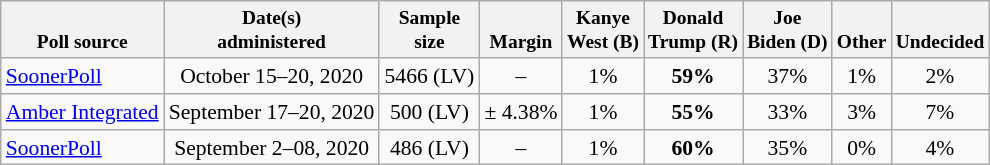<table class="wikitable sortable" style="font-size:90%;text-align:center;">
<tr valign=bottom style="font-size:90%;">
<th>Poll source</th>
<th data-sort-type="date">Date(s)<br>administered</th>
<th data-sort-type="number">Sample<br>size</th>
<th>Margin<br></th>
<th>Kanye<br>West (B)</th>
<th>Donald<br>Trump (R)</th>
<th>Joe<br>Biden (D)</th>
<th>Other</th>
<th>Undecided</th>
</tr>
<tr>
<td style="text-align:left;"><a href='#'>SoonerPoll</a></td>
<td data-sort-value="October 20, 2020">October 15–20, 2020</td>
<td>5466 (LV)</td>
<td>–</td>
<td>1%</td>
<td><strong>59%</strong></td>
<td>37%</td>
<td>1%</td>
<td>2%</td>
</tr>
<tr>
<td style="text-align:left;"><a href='#'>Amber Integrated</a></td>
<td data-sort-value="September 20, 2020">September 17–20, 2020</td>
<td>500 (LV)</td>
<td>± 4.38%</td>
<td>1%</td>
<td><strong>55%</strong></td>
<td>33%</td>
<td>3%</td>
<td>7%</td>
</tr>
<tr>
<td style="text-align:left;"><a href='#'>SoonerPoll</a></td>
<td data-sort-value="September 08, 2020">September 2–08, 2020</td>
<td>486 (LV)</td>
<td>–</td>
<td>1%</td>
<td><strong>60%</strong></td>
<td>35%</td>
<td>0%</td>
<td>4%</td>
</tr>
</table>
